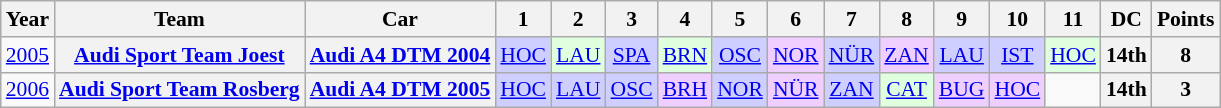<table class="wikitable" border="1" style="text-align:center; font-size:90%;">
<tr>
<th>Year</th>
<th>Team</th>
<th>Car</th>
<th>1</th>
<th>2</th>
<th>3</th>
<th>4</th>
<th>5</th>
<th>6</th>
<th>7</th>
<th>8</th>
<th>9</th>
<th>10</th>
<th>11</th>
<th>DC</th>
<th>Points</th>
</tr>
<tr>
<td><a href='#'>2005</a></td>
<th><a href='#'>Audi Sport Team Joest</a></th>
<th><a href='#'>Audi A4 DTM 2004</a></th>
<td style="background:#CFCFFF;"><a href='#'>HOC</a><br></td>
<td style="background:#DFFFDF;"><a href='#'>LAU</a><br></td>
<td style="background:#CFCFFF;"><a href='#'>SPA</a><br></td>
<td style="background:#DFFFDF;"><a href='#'>BRN</a><br></td>
<td style="background:#CFCFFF;"><a href='#'>OSC</a><br></td>
<td style="background:#EFCFFF;"><a href='#'>NOR</a><br></td>
<td style="background:#CFCFFF;"><a href='#'>NÜR</a><br></td>
<td style="background:#EFCFFF;"><a href='#'>ZAN</a><br></td>
<td style="background:#CFCFFF;"><a href='#'>LAU</a><br></td>
<td style="background:#CFCFFF;"><a href='#'>IST</a><br></td>
<td style="background:#DFFFDF;"><a href='#'>HOC</a><br></td>
<th>14th</th>
<th>8</th>
</tr>
<tr>
<td><a href='#'>2006</a></td>
<th><a href='#'>Audi Sport Team Rosberg</a></th>
<th><a href='#'>Audi A4 DTM 2005</a></th>
<td style="background:#CFCFFF;"><a href='#'>HOC</a><br></td>
<td style="background:#CFCFFF;"><a href='#'>LAU</a><br></td>
<td style="background:#CFCFFF;"><a href='#'>OSC</a><br></td>
<td style="background:#EFCFFF;"><a href='#'>BRH</a><br></td>
<td style="background:#CFCFFF;"><a href='#'>NOR</a><br></td>
<td style="background:#EFCFFF;"><a href='#'>NÜR</a><br></td>
<td style="background:#CFCFFF;"><a href='#'>ZAN</a><br></td>
<td style="background:#DFFFDF;"><a href='#'>CAT</a><br></td>
<td style="background:#EFCFFF;"><a href='#'>BUG</a><br></td>
<td style="background:#EFCFFF;"><a href='#'>HOC</a><br></td>
<td></td>
<th>14th</th>
<th>3</th>
</tr>
</table>
